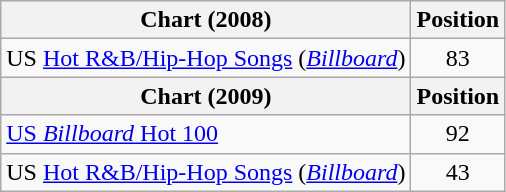<table class="wikitable">
<tr>
<th>Chart (2008)</th>
<th>Position</th>
</tr>
<tr>
<td>US <a href='#'>Hot R&B/Hip-Hop Songs</a> (<em><a href='#'>Billboard</a></em>)</td>
<td style="text-align:center;">83</td>
</tr>
<tr>
<th>Chart (2009)</th>
<th>Position</th>
</tr>
<tr>
<td><a href='#'>US <em>Billboard</em> Hot 100</a></td>
<td style="text-align:center;">92</td>
</tr>
<tr>
<td>US <a href='#'>Hot R&B/Hip-Hop Songs</a> (<em><a href='#'>Billboard</a></em>)</td>
<td style="text-align:center;">43</td>
</tr>
</table>
